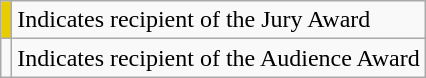<table class="wikitable" border="1">
<tr>
<td bgcolor="#E7CD00"></td>
<td>Indicates recipient of the Jury Award</td>
</tr>
<tr>
<td></td>
<td>Indicates recipient of the Audience Award</td>
</tr>
</table>
